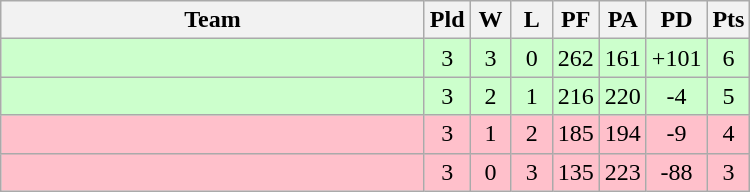<table class="wikitable" style="text-align:center;">
<tr>
<th width=275>Team</th>
<th width=20  abbr="Played">Pld</th>
<th width=20  abbr="Won">W</th>
<th width=20  abbr="Lost">L</th>
<th width=20  abbr="Points">PF</th>
<th width=20  abbr="Points Against">PA</th>
<th width=25  abbr="Points Difference">PD</th>
<th width=20  abbr="Points">Pts</th>
</tr>
<tr bgcolor="ccffcc">
<td style="text-align:left"></td>
<td>3</td>
<td>3</td>
<td>0</td>
<td>262</td>
<td>161</td>
<td>+101</td>
<td>6</td>
</tr>
<tr bgcolor="ccffcc">
<td style="text-align:left"></td>
<td>3</td>
<td>2</td>
<td>1</td>
<td>216</td>
<td>220</td>
<td>-4</td>
<td>5</td>
</tr>
<tr bgcolor="pink">
<td style="text-align:left"></td>
<td>3</td>
<td>1</td>
<td>2</td>
<td>185</td>
<td>194</td>
<td>-9</td>
<td>4</td>
</tr>
<tr bgcolor="pink">
<td style="text-align:left"></td>
<td>3</td>
<td>0</td>
<td>3</td>
<td>135</td>
<td>223</td>
<td>-88</td>
<td>3</td>
</tr>
</table>
